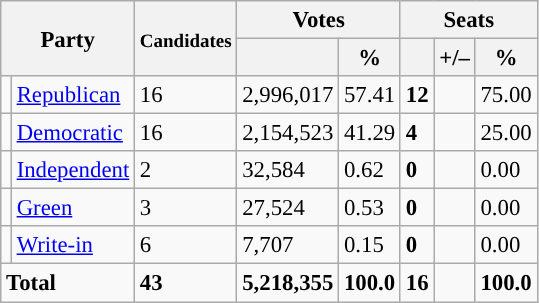<table class="wikitable" style="font-size: 95%;">
<tr>
<th colspan="2" rowspan="2">Party</th>
<th rowspan="2"><small>Candi</small><small>dates</small></th>
<th colspan="2">Votes</th>
<th colspan="3">Seats</th>
</tr>
<tr>
<th></th>
<th>%</th>
<th></th>
<th>+/–</th>
<th>%</th>
</tr>
<tr>
<td style="background:"></td>
<td align=left><a href='#'>Republican</a></td>
<td>16</td>
<td>2,996,017</td>
<td>57.41</td>
<td><strong>12</strong></td>
<td></td>
<td>75.00</td>
</tr>
<tr>
<td style="background:"></td>
<td align=left><a href='#'>Democratic</a></td>
<td>16</td>
<td>2,154,523</td>
<td>41.29</td>
<td><strong>4</strong></td>
<td></td>
<td>25.00</td>
</tr>
<tr>
<td style="background:"></td>
<td align="left"><a href='#'>Independent</a></td>
<td>2</td>
<td>32,584</td>
<td>0.62</td>
<td><strong>0</strong></td>
<td></td>
<td>0.00</td>
</tr>
<tr>
<td style="background:"></td>
<td align=left><a href='#'>Green</a></td>
<td>3</td>
<td>27,524</td>
<td>0.53</td>
<td><strong>0</strong></td>
<td></td>
<td>0.00</td>
</tr>
<tr>
<td style="background:"></td>
<td align=left><a href='#'>Write-in</a></td>
<td>6</td>
<td>7,707</td>
<td>0.15</td>
<td><strong>0</strong></td>
<td></td>
<td>0.00</td>
</tr>
<tr style="font-weight:bold">
<td colspan=2 align=left>Total</td>
<td>43</td>
<td>5,218,355</td>
<td>100.0</td>
<td>16</td>
<td></td>
<td>100.0</td>
</tr>
</table>
